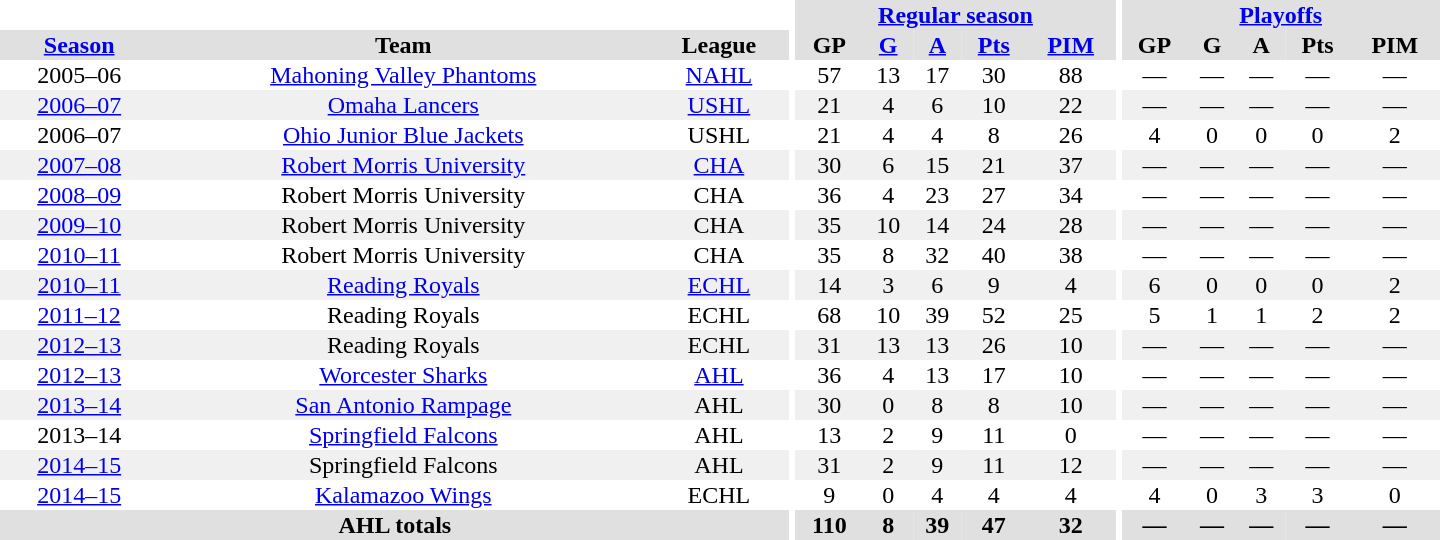<table border="0" cellpadding="1" cellspacing="0" style="text-align:center; width:60em">
<tr bgcolor="#e0e0e0">
<th colspan="3" bgcolor="#ffffff"></th>
<th rowspan="99" bgcolor="#ffffff"></th>
<th colspan="5"><a href='#'>Regular season</a></th>
<th rowspan="99" bgcolor="#ffffff"></th>
<th colspan="5"><a href='#'>Playoffs</a></th>
</tr>
<tr bgcolor="#e0e0e0">
<th><a href='#'>Season</a></th>
<th>Team</th>
<th>League</th>
<th>GP</th>
<th><a href='#'>G</a></th>
<th><a href='#'>A</a></th>
<th><a href='#'>Pts</a></th>
<th><a href='#'>PIM</a></th>
<th>GP</th>
<th>G</th>
<th>A</th>
<th>Pts</th>
<th>PIM</th>
</tr>
<tr ALIGN="center">
<td>2005–06</td>
<td><a href='#'>Mahoning Valley Phantoms</a></td>
<td><a href='#'>NAHL</a></td>
<td>57</td>
<td>13</td>
<td>17</td>
<td>30</td>
<td>88</td>
<td>—</td>
<td>—</td>
<td>—</td>
<td>—</td>
<td>—</td>
</tr>
<tr ALIGN="center" bgcolor="#f0f0f0">
<td><a href='#'>2006–07</a></td>
<td><a href='#'>Omaha Lancers</a></td>
<td><a href='#'>USHL</a></td>
<td>21</td>
<td>4</td>
<td>6</td>
<td>10</td>
<td>22</td>
<td>—</td>
<td>—</td>
<td>—</td>
<td>—</td>
<td>—</td>
</tr>
<tr ALIGN="center">
<td>2006–07</td>
<td><a href='#'>Ohio Junior Blue Jackets</a></td>
<td>USHL</td>
<td>21</td>
<td>4</td>
<td>4</td>
<td>8</td>
<td>26</td>
<td>4</td>
<td>0</td>
<td>0</td>
<td>0</td>
<td>2</td>
</tr>
<tr ALIGN="center" bgcolor="#f0f0f0">
<td><a href='#'>2007–08</a></td>
<td><a href='#'>Robert Morris University</a></td>
<td><a href='#'>CHA</a></td>
<td>30</td>
<td>6</td>
<td>15</td>
<td>21</td>
<td>37</td>
<td>—</td>
<td>—</td>
<td>—</td>
<td>—</td>
<td>—</td>
</tr>
<tr ALIGN="center">
<td><a href='#'>2008–09</a></td>
<td>Robert Morris University</td>
<td>CHA</td>
<td>36</td>
<td>4</td>
<td>23</td>
<td>27</td>
<td>34</td>
<td>—</td>
<td>—</td>
<td>—</td>
<td>—</td>
<td>—</td>
</tr>
<tr ALIGN="center" bgcolor="#f0f0f0">
<td><a href='#'>2009–10</a></td>
<td>Robert Morris University</td>
<td>CHA</td>
<td>35</td>
<td>10</td>
<td>14</td>
<td>24</td>
<td>28</td>
<td>—</td>
<td>—</td>
<td>—</td>
<td>—</td>
<td>—</td>
</tr>
<tr ALIGN="center">
<td><a href='#'>2010–11</a></td>
<td>Robert Morris University</td>
<td>CHA</td>
<td>35</td>
<td>8</td>
<td>32</td>
<td>40</td>
<td>38</td>
<td>—</td>
<td>—</td>
<td>—</td>
<td>—</td>
<td>—</td>
</tr>
<tr ALIGN="center" bgcolor="#f0f0f0">
<td><a href='#'>2010–11</a></td>
<td><a href='#'>Reading Royals</a></td>
<td><a href='#'>ECHL</a></td>
<td>14</td>
<td>3</td>
<td>6</td>
<td>9</td>
<td>4</td>
<td>6</td>
<td>0</td>
<td>0</td>
<td>0</td>
<td>2</td>
</tr>
<tr ALIGN="center">
<td><a href='#'>2011–12</a></td>
<td>Reading Royals</td>
<td>ECHL</td>
<td>68</td>
<td>10</td>
<td>39</td>
<td>52</td>
<td>25</td>
<td>5</td>
<td>1</td>
<td>1</td>
<td>2</td>
<td>2</td>
</tr>
<tr ALIGN="center" bgcolor="#f0f0f0">
<td><a href='#'>2012–13</a></td>
<td>Reading Royals</td>
<td>ECHL</td>
<td>31</td>
<td>13</td>
<td>13</td>
<td>26</td>
<td>10</td>
<td>—</td>
<td>—</td>
<td>—</td>
<td>—</td>
<td>—</td>
</tr>
<tr ALIGN="center">
<td><a href='#'>2012–13</a></td>
<td><a href='#'>Worcester Sharks</a></td>
<td><a href='#'>AHL</a></td>
<td>36</td>
<td>4</td>
<td>13</td>
<td>17</td>
<td>10</td>
<td>—</td>
<td>—</td>
<td>—</td>
<td>—</td>
<td>—</td>
</tr>
<tr ALIGN="center" bgcolor="#f0f0f0">
<td><a href='#'>2013–14</a></td>
<td><a href='#'>San Antonio Rampage</a></td>
<td>AHL</td>
<td>30</td>
<td>0</td>
<td>8</td>
<td>8</td>
<td>10</td>
<td>—</td>
<td>—</td>
<td>—</td>
<td>—</td>
<td>—</td>
</tr>
<tr ALIGN="center">
<td>2013–14</td>
<td><a href='#'>Springfield Falcons</a></td>
<td>AHL</td>
<td>13</td>
<td>2</td>
<td>9</td>
<td>11</td>
<td>0</td>
<td>—</td>
<td>—</td>
<td>—</td>
<td>—</td>
<td>—</td>
</tr>
<tr ALIGN="center" bgcolor="#f0f0f0">
<td><a href='#'>2014–15</a></td>
<td>Springfield Falcons</td>
<td>AHL</td>
<td>31</td>
<td>2</td>
<td>9</td>
<td>11</td>
<td>12</td>
<td>—</td>
<td>—</td>
<td>—</td>
<td>—</td>
<td>—</td>
</tr>
<tr ALIGN="center">
<td><a href='#'>2014–15</a></td>
<td><a href='#'>Kalamazoo Wings</a></td>
<td>ECHL</td>
<td>9</td>
<td>0</td>
<td>4</td>
<td>4</td>
<td>4</td>
<td>4</td>
<td>0</td>
<td>3</td>
<td>3</td>
<td>0</td>
</tr>
<tr bgcolor="#e0e0e0">
<th colspan="3">AHL totals</th>
<th>110</th>
<th>8</th>
<th>39</th>
<th>47</th>
<th>32</th>
<th>—</th>
<th>—</th>
<th>—</th>
<th>—</th>
<th>—</th>
</tr>
</table>
